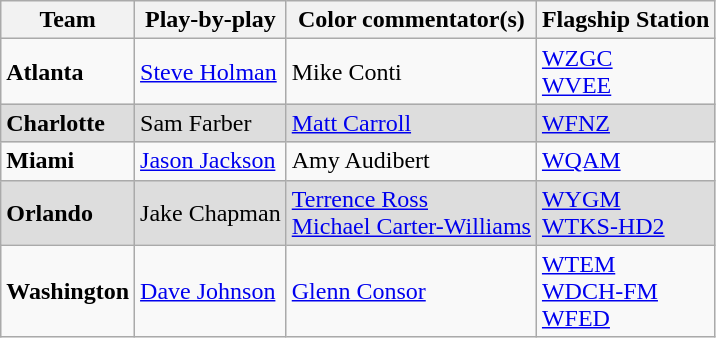<table class="wikitable">
<tr>
<th>Team</th>
<th>Play-by-play</th>
<th>Color commentator(s)</th>
<th>Flagship Station</th>
</tr>
<tr>
<td><strong>Atlanta</strong></td>
<td><a href='#'>Steve Holman</a></td>
<td>Mike Conti</td>
<td><a href='#'>WZGC</a><br><a href='#'>WVEE</a></td>
</tr>
<tr style="background:#ddd;">
<td><strong>Charlotte</strong></td>
<td>Sam Farber</td>
<td><a href='#'>Matt Carroll</a></td>
<td><a href='#'>WFNZ</a></td>
</tr>
<tr>
<td><strong>Miami</strong></td>
<td><a href='#'>Jason Jackson</a></td>
<td>Amy Audibert</td>
<td><a href='#'>WQAM</a></td>
</tr>
<tr style="background:#ddd;">
<td><strong>Orlando</strong></td>
<td>Jake Chapman</td>
<td><a href='#'>Terrence Ross</a><br><a href='#'>Michael Carter-Williams</a></td>
<td><a href='#'>WYGM</a><br><a href='#'>WTKS-HD2</a></td>
</tr>
<tr>
<td><strong>Washington</strong></td>
<td><a href='#'>Dave Johnson</a></td>
<td><a href='#'>Glenn Consor</a></td>
<td><a href='#'>WTEM</a> <br> <a href='#'>WDCH-FM</a>  <br> <a href='#'>WFED</a> </td>
</tr>
</table>
